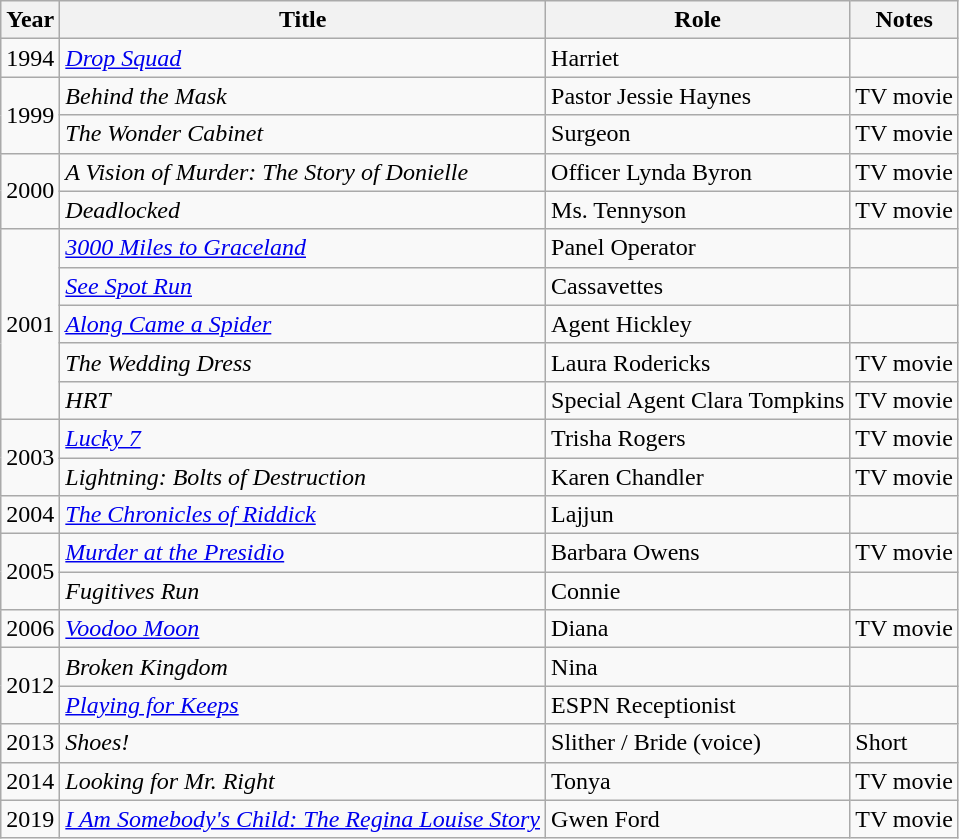<table class="wikitable plainrowheaders sortable" style="margin-right: 0;">
<tr>
<th scope="col">Year</th>
<th scope="col">Title</th>
<th scope="col">Role</th>
<th scope="col" class="unsortable">Notes</th>
</tr>
<tr>
<td>1994</td>
<td><em><a href='#'>Drop Squad</a></em></td>
<td>Harriet</td>
<td></td>
</tr>
<tr>
<td rowspan=2>1999</td>
<td><em>Behind the Mask</em></td>
<td>Pastor Jessie Haynes</td>
<td>TV movie</td>
</tr>
<tr>
<td><em> The Wonder Cabinet</em></td>
<td>Surgeon</td>
<td>TV movie</td>
</tr>
<tr>
<td rowspan=2>2000</td>
<td><em>A Vision of Murder: The Story of Donielle</em></td>
<td>Officer Lynda Byron</td>
<td>TV movie</td>
</tr>
<tr>
<td><em>Deadlocked</em></td>
<td>Ms. Tennyson</td>
<td>TV movie</td>
</tr>
<tr>
<td rowspan=5>2001</td>
<td><em><a href='#'>3000 Miles to Graceland</a></em></td>
<td>Panel Operator</td>
<td></td>
</tr>
<tr>
<td><em><a href='#'>See Spot Run</a></em></td>
<td>Cassavettes</td>
<td></td>
</tr>
<tr>
<td><em><a href='#'>Along Came a Spider</a></em></td>
<td>Agent Hickley</td>
<td></td>
</tr>
<tr>
<td><em>The Wedding Dress</em></td>
<td>Laura Rodericks</td>
<td>TV movie</td>
</tr>
<tr>
<td><em>HRT</em></td>
<td>Special Agent Clara Tompkins</td>
<td>TV movie</td>
</tr>
<tr>
<td rowspan=2>2003</td>
<td><em><a href='#'>Lucky 7</a></em></td>
<td>Trisha Rogers</td>
<td>TV movie</td>
</tr>
<tr>
<td><em>Lightning: Bolts of Destruction</em></td>
<td>Karen Chandler</td>
<td>TV movie</td>
</tr>
<tr>
<td>2004</td>
<td><em><a href='#'>The Chronicles of Riddick</a></em></td>
<td>Lajjun</td>
<td></td>
</tr>
<tr>
<td rowspan=2>2005</td>
<td><em><a href='#'>Murder at the Presidio</a></em></td>
<td>Barbara Owens</td>
<td>TV movie</td>
</tr>
<tr>
<td><em>Fugitives Run</em></td>
<td>Connie</td>
<td></td>
</tr>
<tr>
<td>2006</td>
<td><em><a href='#'>Voodoo Moon</a></em></td>
<td>Diana</td>
<td>TV movie</td>
</tr>
<tr>
<td rowspan=2>2012</td>
<td><em>Broken Kingdom</em></td>
<td>Nina</td>
<td></td>
</tr>
<tr>
<td><em><a href='#'>Playing for Keeps</a></em></td>
<td>ESPN Receptionist</td>
<td></td>
</tr>
<tr>
<td>2013</td>
<td><em>Shoes!</em></td>
<td>Slither / Bride (voice)</td>
<td>Short</td>
</tr>
<tr>
<td>2014</td>
<td><em>Looking for Mr. Right</em></td>
<td>Tonya</td>
<td>TV movie</td>
</tr>
<tr>
<td>2019</td>
<td><em><a href='#'>I Am Somebody's Child: The Regina Louise Story</a></em></td>
<td>Gwen Ford</td>
<td>TV movie</td>
</tr>
</table>
